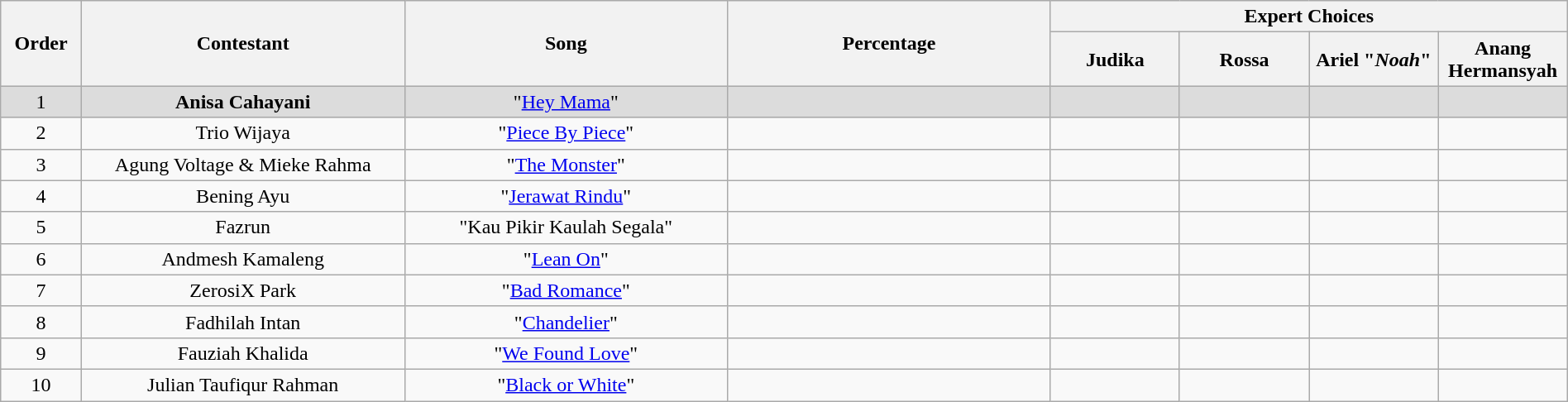<table class="wikitable" style="text-align:center; width:100%;">
<tr>
<th scope="col" rowspan="2" style="width:05%;">Order</th>
<th scope="col" rowspan="2" style="width:20%;">Contestant</th>
<th scope="col" rowspan="2" style="width:20%;">Song</th>
<th scope="col" rowspan="2" style="width:20%;">Percentage</th>
<th scope="col" colspan="4" style="width:32%;">Expert Choices</th>
</tr>
<tr>
<th style="width:08%;">Judika</th>
<th style="width:08%;">Rossa</th>
<th style="width:08%;">Ariel "<em>Noah</em>"</th>
<th style="width:08%;">Anang Hermansyah</th>
</tr>
<tr style="background:#DCDCDC;">
<td>1</td>
<td><strong>Anisa Cahayani</strong></td>
<td>"<a href='#'>Hey Mama</a>"</td>
<td></td>
<td></td>
<td></td>
<td></td>
<td></td>
</tr>
<tr>
<td>2</td>
<td>Trio Wijaya</td>
<td>"<a href='#'>Piece By Piece</a>"</td>
<td></td>
<td></td>
<td></td>
<td></td>
<td></td>
</tr>
<tr>
<td>3</td>
<td>Agung Voltage & Mieke Rahma</td>
<td>"<a href='#'>The Monster</a>"</td>
<td></td>
<td></td>
<td></td>
<td></td>
<td></td>
</tr>
<tr>
<td>4</td>
<td>Bening Ayu</td>
<td>"<a href='#'>Jerawat Rindu</a>"</td>
<td></td>
<td></td>
<td></td>
<td></td>
<td></td>
</tr>
<tr>
<td>5</td>
<td>Fazrun</td>
<td>"Kau Pikir Kaulah Segala"</td>
<td></td>
<td></td>
<td></td>
<td></td>
<td></td>
</tr>
<tr>
<td>6</td>
<td>Andmesh Kamaleng</td>
<td>"<a href='#'>Lean On</a>"</td>
<td></td>
<td></td>
<td></td>
<td></td>
<td></td>
</tr>
<tr>
<td>7</td>
<td>ZerosiX Park</td>
<td>"<a href='#'>Bad Romance</a>"</td>
<td></td>
<td></td>
<td></td>
<td></td>
<td></td>
</tr>
<tr>
<td>8</td>
<td>Fadhilah Intan</td>
<td>"<a href='#'>Chandelier</a>"</td>
<td></td>
<td></td>
<td></td>
<td></td>
<td></td>
</tr>
<tr>
<td>9</td>
<td>Fauziah Khalida</td>
<td>"<a href='#'>We Found Love</a>"</td>
<td></td>
<td></td>
<td></td>
<td></td>
<td></td>
</tr>
<tr>
<td>10</td>
<td>Julian Taufiqur Rahman</td>
<td>"<a href='#'>Black or White</a>"</td>
<td></td>
<td></td>
<td></td>
<td></td>
<td></td>
</tr>
</table>
